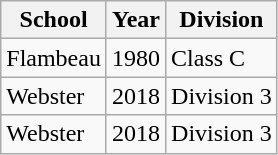<table class="wikitable">
<tr>
<th>School</th>
<th>Year</th>
<th>Division</th>
</tr>
<tr>
<td>Flambeau</td>
<td>1980</td>
<td>Class C</td>
</tr>
<tr>
<td>Webster</td>
<td>2018</td>
<td>Division 3</td>
</tr>
<tr>
<td>Webster</td>
<td>2018</td>
<td>Division 3</td>
</tr>
</table>
